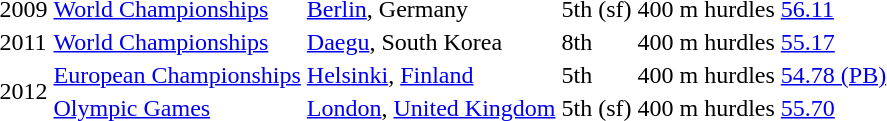<table>
<tr>
<td>2009</td>
<td><a href='#'>World Championships</a></td>
<td><a href='#'>Berlin</a>, Germany</td>
<td>5th (sf)</td>
<td>400 m hurdles</td>
<td><a href='#'>56.11</a></td>
</tr>
<tr>
<td>2011</td>
<td><a href='#'>World Championships</a></td>
<td><a href='#'>Daegu</a>, South Korea</td>
<td>8th</td>
<td>400 m hurdles</td>
<td><a href='#'>55.17</a></td>
</tr>
<tr>
<td rowspan=2>2012</td>
<td><a href='#'>European Championships</a></td>
<td><a href='#'>Helsinki</a>, <a href='#'>Finland</a></td>
<td>5th</td>
<td>400 m hurdles</td>
<td><a href='#'>54.78 (PB)</a></td>
</tr>
<tr>
<td><a href='#'>Olympic Games</a></td>
<td><a href='#'>London</a>, <a href='#'>United Kingdom</a></td>
<td>5th (sf)</td>
<td>400 m hurdles</td>
<td><a href='#'>55.70</a></td>
</tr>
</table>
